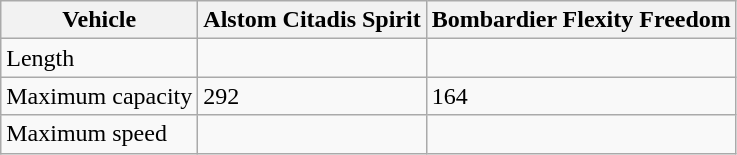<table class="wikitable">
<tr>
<th>Vehicle</th>
<th>Alstom Citadis Spirit</th>
<th>Bombardier Flexity Freedom</th>
</tr>
<tr>
<td>Length</td>
<td></td>
<td></td>
</tr>
<tr>
<td>Maximum capacity</td>
<td>292</td>
<td>164</td>
</tr>
<tr>
<td>Maximum speed</td>
<td></td>
<td></td>
</tr>
</table>
